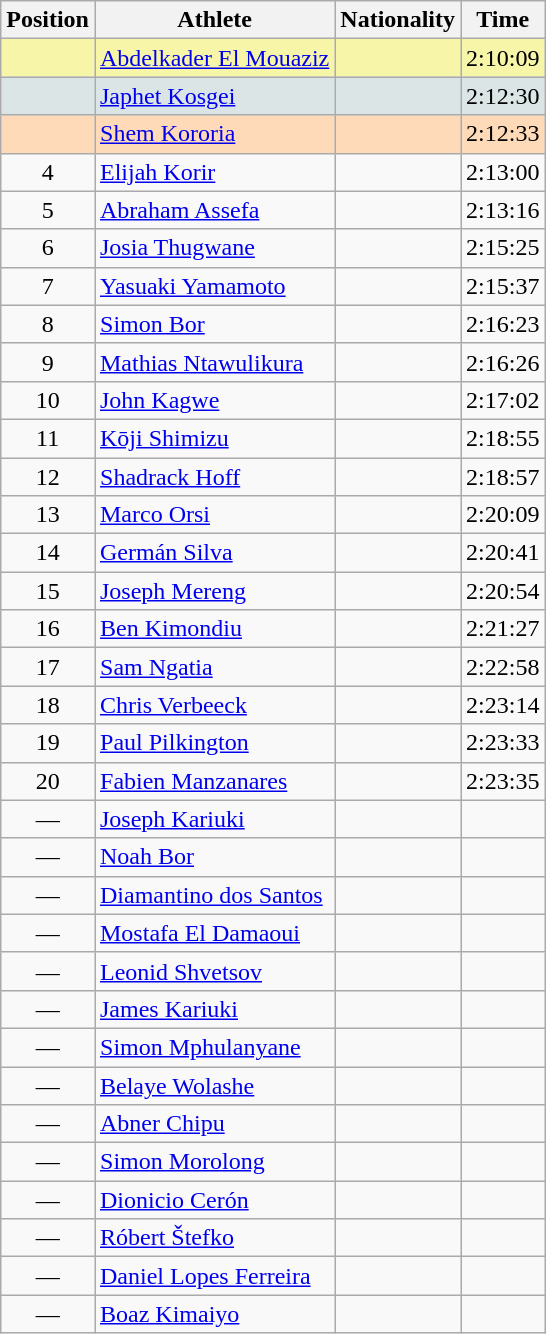<table class="wikitable sortable">
<tr>
<th>Position</th>
<th>Athlete</th>
<th>Nationality</th>
<th>Time</th>
</tr>
<tr bgcolor=#F7F6A8>
<td align=center></td>
<td><a href='#'>Abdelkader El Mouaziz</a></td>
<td></td>
<td>2:10:09</td>
</tr>
<tr bgcolor=#DCE5E5>
<td align=center></td>
<td><a href='#'>Japhet Kosgei</a></td>
<td></td>
<td>2:12:30</td>
</tr>
<tr bgcolor=#FFDAB9>
<td align=center></td>
<td><a href='#'>Shem Kororia</a></td>
<td></td>
<td>2:12:33</td>
</tr>
<tr>
<td align=center>4</td>
<td><a href='#'>Elijah Korir</a></td>
<td></td>
<td>2:13:00</td>
</tr>
<tr>
<td align=center>5</td>
<td><a href='#'>Abraham Assefa</a></td>
<td></td>
<td>2:13:16</td>
</tr>
<tr>
<td align=center>6</td>
<td><a href='#'>Josia Thugwane</a></td>
<td></td>
<td>2:15:25</td>
</tr>
<tr>
<td align=center>7</td>
<td><a href='#'>Yasuaki Yamamoto</a></td>
<td></td>
<td>2:15:37</td>
</tr>
<tr>
<td align=center>8</td>
<td><a href='#'>Simon Bor</a></td>
<td></td>
<td>2:16:23</td>
</tr>
<tr>
<td align=center>9</td>
<td><a href='#'>Mathias Ntawulikura</a></td>
<td></td>
<td>2:16:26</td>
</tr>
<tr>
<td align=center>10</td>
<td><a href='#'>John Kagwe</a></td>
<td></td>
<td>2:17:02</td>
</tr>
<tr>
<td align=center>11</td>
<td><a href='#'>Kōji Shimizu</a></td>
<td></td>
<td>2:18:55</td>
</tr>
<tr>
<td align=center>12</td>
<td><a href='#'>Shadrack Hoff</a></td>
<td></td>
<td>2:18:57</td>
</tr>
<tr>
<td align=center>13</td>
<td><a href='#'>Marco Orsi</a></td>
<td></td>
<td>2:20:09</td>
</tr>
<tr>
<td align=center>14</td>
<td><a href='#'>Germán Silva</a></td>
<td></td>
<td>2:20:41</td>
</tr>
<tr>
<td align=center>15</td>
<td><a href='#'>Joseph Mereng</a></td>
<td></td>
<td>2:20:54</td>
</tr>
<tr>
<td align=center>16</td>
<td><a href='#'>Ben Kimondiu</a></td>
<td></td>
<td>2:21:27</td>
</tr>
<tr>
<td align=center>17</td>
<td><a href='#'>Sam Ngatia</a></td>
<td></td>
<td>2:22:58</td>
</tr>
<tr>
<td align=center>18</td>
<td><a href='#'>Chris Verbeeck</a></td>
<td></td>
<td>2:23:14</td>
</tr>
<tr>
<td align=center>19</td>
<td><a href='#'>Paul Pilkington</a></td>
<td></td>
<td>2:23:33</td>
</tr>
<tr>
<td align=center>20</td>
<td><a href='#'>Fabien Manzanares</a></td>
<td></td>
<td>2:23:35</td>
</tr>
<tr>
<td align=center>—</td>
<td><a href='#'>Joseph Kariuki</a></td>
<td></td>
<td></td>
</tr>
<tr>
<td align=center>—</td>
<td><a href='#'>Noah Bor</a></td>
<td></td>
<td></td>
</tr>
<tr>
<td align=center>—</td>
<td><a href='#'>Diamantino dos Santos</a></td>
<td></td>
<td></td>
</tr>
<tr>
<td align=center>—</td>
<td><a href='#'>Mostafa El Damaoui</a></td>
<td></td>
<td></td>
</tr>
<tr>
<td align=center>—</td>
<td><a href='#'>Leonid Shvetsov</a></td>
<td></td>
<td></td>
</tr>
<tr>
<td align=center>—</td>
<td><a href='#'>James Kariuki</a></td>
<td></td>
<td></td>
</tr>
<tr>
<td align=center>—</td>
<td><a href='#'>Simon Mphulanyane</a></td>
<td></td>
<td></td>
</tr>
<tr>
<td align=center>—</td>
<td><a href='#'>Belaye Wolashe</a></td>
<td></td>
<td></td>
</tr>
<tr>
<td align=center>—</td>
<td><a href='#'>Abner Chipu</a></td>
<td></td>
<td></td>
</tr>
<tr>
<td align=center>—</td>
<td><a href='#'>Simon Morolong</a></td>
<td></td>
<td></td>
</tr>
<tr>
<td align=center>—</td>
<td><a href='#'>Dionicio Cerón</a></td>
<td></td>
<td></td>
</tr>
<tr>
<td align=center>—</td>
<td><a href='#'>Róbert Štefko</a></td>
<td></td>
<td></td>
</tr>
<tr>
<td align=center>—</td>
<td><a href='#'>Daniel Lopes Ferreira</a></td>
<td></td>
<td></td>
</tr>
<tr>
<td align=center>—</td>
<td><a href='#'>Boaz Kimaiyo</a></td>
<td></td>
<td></td>
</tr>
</table>
